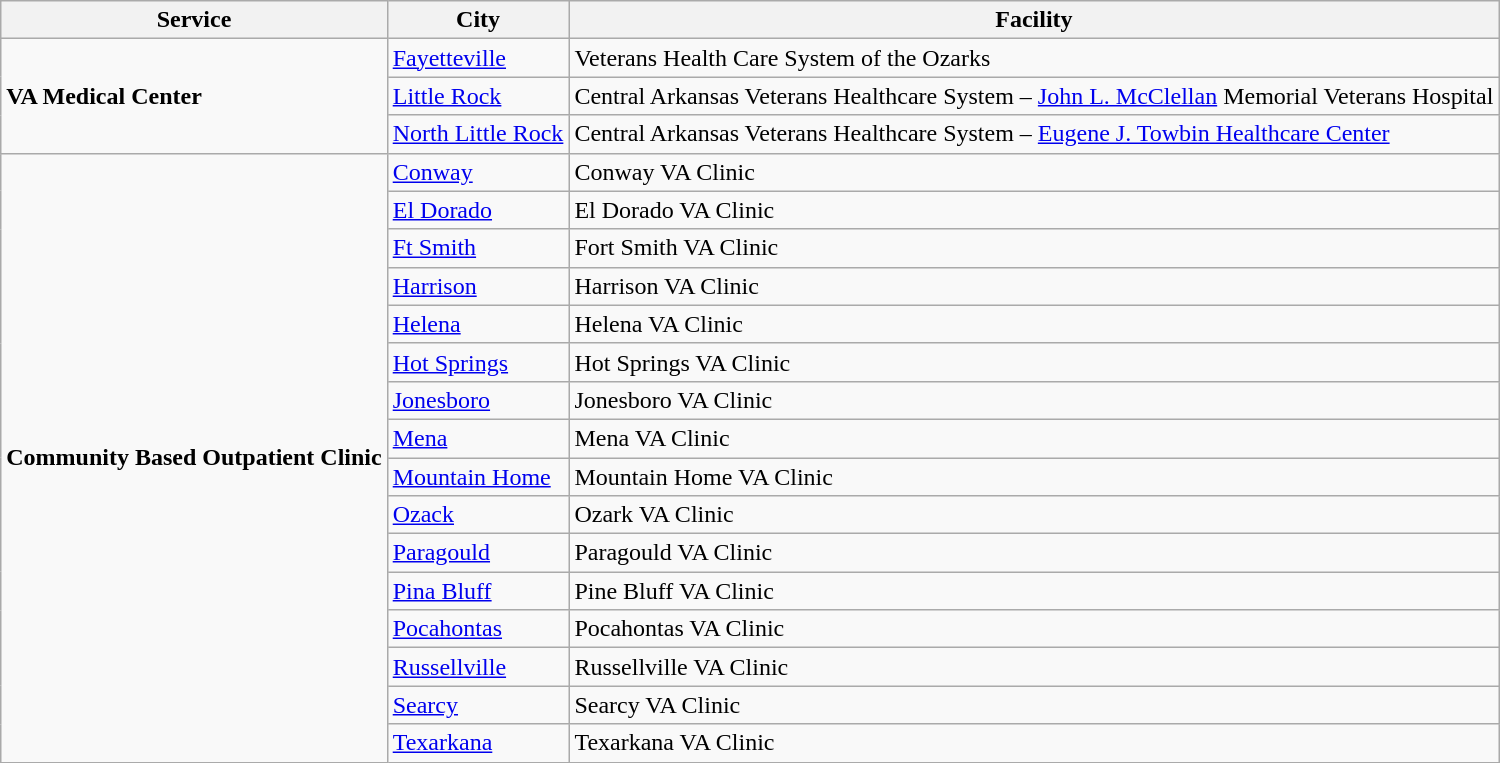<table class="wikitable">
<tr>
<th>Service</th>
<th>City</th>
<th>Facility</th>
</tr>
<tr>
<td rowspan=3><strong>VA Medical Center</strong></td>
<td><a href='#'>Fayetteville</a></td>
<td>Veterans Health Care System of the Ozarks</td>
</tr>
<tr>
<td><a href='#'>Little Rock</a></td>
<td>Central Arkansas Veterans Healthcare System – <a href='#'>John L. McClellan</a> Memorial Veterans Hospital</td>
</tr>
<tr>
<td><a href='#'>North Little Rock</a></td>
<td>Central Arkansas Veterans Healthcare System – <a href='#'>Eugene J. Towbin Healthcare Center</a></td>
</tr>
<tr>
<td rowspan=16><strong>Community Based Outpatient Clinic</strong></td>
<td><a href='#'>Conway</a></td>
<td>Conway VA Clinic</td>
</tr>
<tr>
<td><a href='#'>El Dorado</a></td>
<td>El Dorado VA Clinic</td>
</tr>
<tr>
<td><a href='#'>Ft Smith</a></td>
<td>Fort Smith VA Clinic</td>
</tr>
<tr>
<td><a href='#'>Harrison</a></td>
<td>Harrison VA Clinic</td>
</tr>
<tr>
<td><a href='#'>Helena</a></td>
<td>Helena VA Clinic</td>
</tr>
<tr>
<td><a href='#'>Hot Springs</a></td>
<td>Hot Springs VA Clinic</td>
</tr>
<tr>
<td><a href='#'>Jonesboro</a></td>
<td>Jonesboro VA Clinic</td>
</tr>
<tr>
<td><a href='#'>Mena</a></td>
<td>Mena VA Clinic</td>
</tr>
<tr>
<td><a href='#'>Mountain Home</a></td>
<td>Mountain Home VA Clinic</td>
</tr>
<tr>
<td><a href='#'>Ozack</a></td>
<td>Ozark VA Clinic</td>
</tr>
<tr>
<td><a href='#'>Paragould</a></td>
<td>Paragould VA Clinic</td>
</tr>
<tr>
<td><a href='#'>Pina Bluff</a></td>
<td>Pine Bluff VA Clinic</td>
</tr>
<tr>
<td><a href='#'>Pocahontas</a></td>
<td>Pocahontas VA Clinic</td>
</tr>
<tr>
<td><a href='#'>Russellville</a></td>
<td>Russellville VA Clinic</td>
</tr>
<tr>
<td><a href='#'>Searcy</a></td>
<td>Searcy VA Clinic</td>
</tr>
<tr>
<td><a href='#'>Texarkana</a></td>
<td>Texarkana VA Clinic</td>
</tr>
</table>
